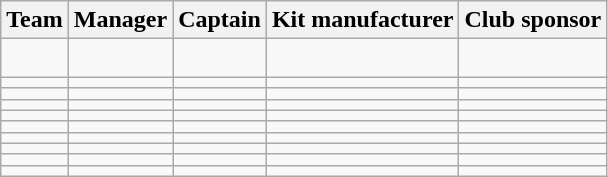<table class="wikitable sortable" style="text-align: left;">
<tr>
<th>Team</th>
<th>Manager</th>
<th>Captain</th>
<th>Kit manufacturer</th>
<th>Club sponsor</th>
</tr>
<tr>
<td></td>
<td></td>
<td></td>
<td></td>
<td><br></td>
</tr>
<tr>
<td></td>
<td></td>
<td></td>
<td></td>
<td></td>
</tr>
<tr>
<td></td>
<td></td>
<td></td>
<td></td>
<td></td>
</tr>
<tr>
<td></td>
<td></td>
<td></td>
<td></td>
<td></td>
</tr>
<tr>
<td></td>
<td></td>
<td></td>
<td></td>
<td></td>
</tr>
<tr>
<td></td>
<td></td>
<td></td>
<td></td>
<td></td>
</tr>
<tr>
<td></td>
<td></td>
<td></td>
<td></td>
<td></td>
</tr>
<tr>
<td></td>
<td></td>
<td></td>
<td></td>
<td></td>
</tr>
<tr>
<td></td>
<td></td>
<td></td>
<td></td>
<td></td>
</tr>
<tr>
<td></td>
<td></td>
<td></td>
<td></td>
<td></td>
</tr>
</table>
